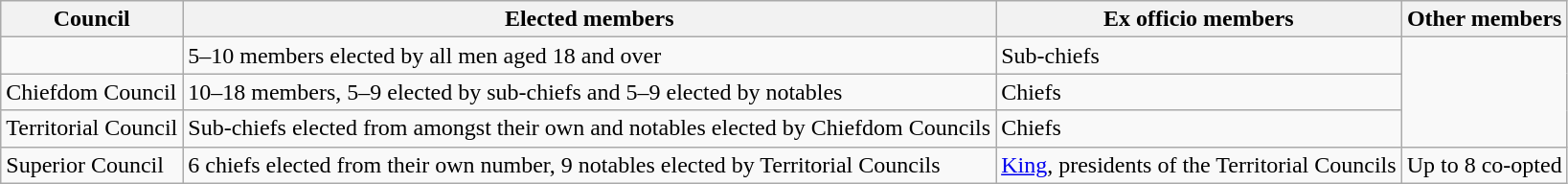<table class=wikitable>
<tr>
<th>Council</th>
<th>Elected members</th>
<th>Ex officio members</th>
<th>Other members</th>
</tr>
<tr>
<td></td>
<td>5–10 members elected by all men aged 18 and over</td>
<td>Sub-chiefs</td>
<td rowspan=3></td>
</tr>
<tr>
<td>Chiefdom Council</td>
<td>10–18 members, 5–9 elected by sub-chiefs and 5–9 elected by notables</td>
<td>Chiefs</td>
</tr>
<tr>
<td>Territorial Council</td>
<td>Sub-chiefs elected from amongst their own and notables elected by Chiefdom Councils</td>
<td>Chiefs</td>
</tr>
<tr>
<td>Superior Council</td>
<td>6 chiefs elected from their own number, 9 notables elected by Territorial Councils</td>
<td><a href='#'>King</a>, presidents of the Territorial Councils</td>
<td>Up to 8 co-opted</td>
</tr>
</table>
